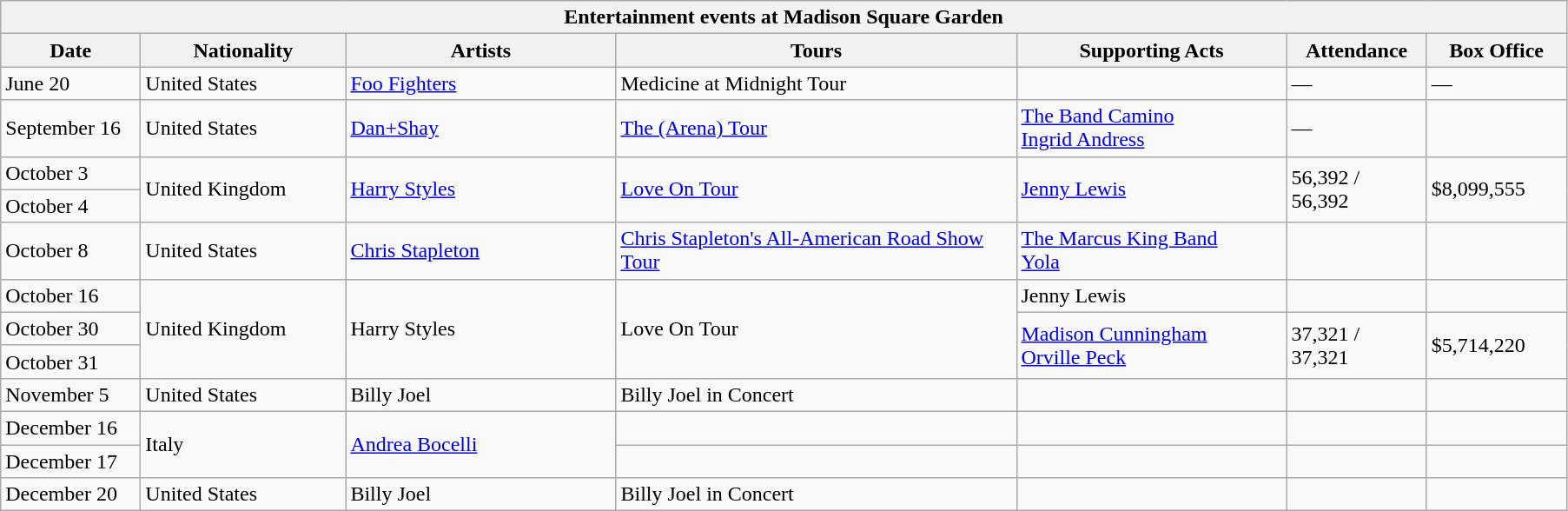<table class="wikitable">
<tr>
<th colspan="7">Entertainment events at Madison Square Garden</th>
</tr>
<tr>
<th width=100>Date</th>
<th width=150>Nationality</th>
<th width=200>Artists</th>
<th width=300>Tours</th>
<th width=200>Supporting Acts</th>
<th width=100>Attendance</th>
<th width=100>Box Office</th>
</tr>
<tr>
<td>June 20</td>
<td>United States</td>
<td><a href='#'>Foo Fighters</a></td>
<td>Medicine at Midnight Tour</td>
<td></td>
<td>—</td>
<td>—</td>
</tr>
<tr>
<td>September 16</td>
<td>United States</td>
<td><a href='#'>Dan+Shay</a></td>
<td><a href='#'>The (Arena) Tour</a></td>
<td><a href='#'>The Band Camino</a> <br> <a href='#'>Ingrid Andress</a></td>
<td>—</td>
</tr>
<tr>
<td>October 3</td>
<td rowspan="2">United Kingdom</td>
<td rowspan="2"><a href='#'>Harry Styles</a></td>
<td rowspan="2"><a href='#'>Love On Tour</a></td>
<td rowspan="2"><a href='#'>Jenny Lewis</a></td>
<td rowspan="2">56,392 / 56,392</td>
<td rowspan="2">$8,099,555</td>
</tr>
<tr>
<td>October 4</td>
</tr>
<tr>
<td>October 8</td>
<td>United States</td>
<td><a href='#'>Chris Stapleton</a></td>
<td><a href='#'>Chris Stapleton's All-American Road Show Tour</a></td>
<td><a href='#'>The Marcus King Band</a><br><a href='#'>Yola</a></td>
<td></td>
</tr>
<tr>
<td>October 16</td>
<td rowspan="3">United Kingdom</td>
<td rowspan="3">Harry Styles</td>
<td rowspan="3">Love On Tour</td>
<td>Jenny Lewis</td>
<td></td>
<td></td>
</tr>
<tr>
<td>October 30</td>
<td rowspan="2"><a href='#'>Madison Cunningham</a><br><a href='#'>Orville Peck</a></td>
<td rowspan="2">37,321 / 37,321</td>
<td rowspan="2">$5,714,220</td>
</tr>
<tr>
<td>October 31</td>
</tr>
<tr>
<td>November 5</td>
<td>United States</td>
<td>Billy Joel</td>
<td>Billy Joel in Concert</td>
<td></td>
<td></td>
<td></td>
</tr>
<tr>
<td>December 16</td>
<td rowspan="2">Italy</td>
<td rowspan="2"><a href='#'>Andrea Bocelli</a></td>
<td></td>
<td></td>
<td></td>
<td></td>
</tr>
<tr>
<td>December 17</td>
<td></td>
<td></td>
<td></td>
<td></td>
</tr>
<tr>
<td>December 20</td>
<td>United States</td>
<td>Billy Joel</td>
<td>Billy Joel in Concert</td>
<td></td>
<td></td>
<td></td>
</tr>
</table>
